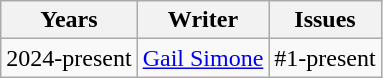<table class="wikitable">
<tr>
<th>Years</th>
<th>Writer</th>
<th>Issues</th>
</tr>
<tr>
<td align="center">2024-present</td>
<td align="center"><a href='#'>Gail Simone</a></td>
<td align="center">#1-present</td>
</tr>
</table>
